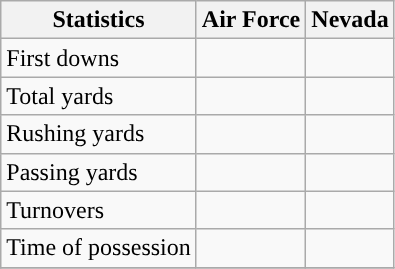<table class="wikitable">
<tr>
<th>Statistics</th>
<th>Air Force</th>
<th>Nevada</th>
</tr>
<tr>
<td>First downs</td>
<td></td>
<td></td>
</tr>
<tr>
<td>Total yards</td>
<td></td>
<td></td>
</tr>
<tr>
<td>Rushing yards</td>
<td></td>
<td></td>
</tr>
<tr>
<td>Passing yards</td>
<td></td>
<td></td>
</tr>
<tr>
<td>Turnovers</td>
<td></td>
<td></td>
</tr>
<tr>
<td>Time of possession</td>
<td></td>
<td></td>
</tr>
<tr>
</tr>
</table>
